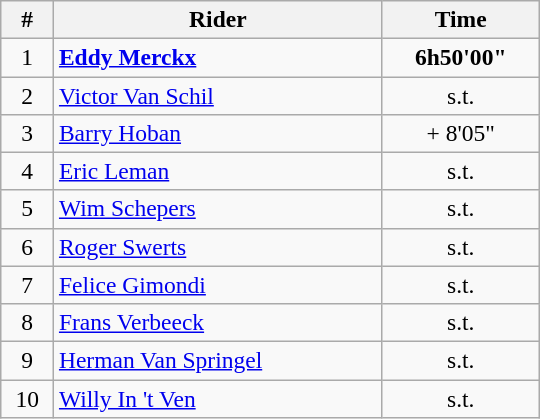<table class="wikitable" style="font-size:98%;width:360px;">
<tr>
<th>#</th>
<th>Rider</th>
<th>Time</th>
</tr>
<tr>
<td align=center>1</td>
<td> <strong><a href='#'>Eddy Merckx</a></strong></td>
<td align=center><strong>6h50'00"</strong></td>
</tr>
<tr>
<td align=center>2</td>
<td> <a href='#'>Victor Van Schil</a></td>
<td align=center>s.t.</td>
</tr>
<tr>
<td align=center>3</td>
<td> <a href='#'>Barry Hoban</a></td>
<td align=center>+ 8'05"</td>
</tr>
<tr>
<td align=center>4</td>
<td> <a href='#'>Eric Leman</a></td>
<td align=center>s.t.</td>
</tr>
<tr>
<td align=center>5</td>
<td> <a href='#'>Wim Schepers</a></td>
<td align=center>s.t.</td>
</tr>
<tr>
<td align=center>6</td>
<td> <a href='#'>Roger Swerts</a></td>
<td align=center>s.t.</td>
</tr>
<tr>
<td align=center>7</td>
<td> <a href='#'>Felice Gimondi</a></td>
<td align=center>s.t.</td>
</tr>
<tr>
<td align=center>8</td>
<td> <a href='#'>Frans Verbeeck</a></td>
<td align=center>s.t.</td>
</tr>
<tr>
<td align=center>9</td>
<td> <a href='#'>Herman Van Springel</a></td>
<td align=center>s.t.</td>
</tr>
<tr>
<td align=center>10</td>
<td> <a href='#'>Willy In 't Ven</a></td>
<td align=center>s.t.</td>
</tr>
</table>
